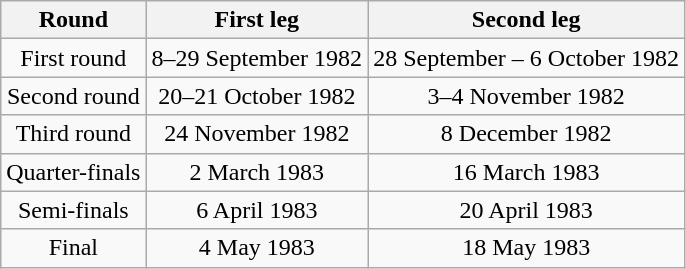<table class="wikitable" style="text-align:center">
<tr>
<th>Round</th>
<th>First leg</th>
<th>Second leg</th>
</tr>
<tr>
<td>First round</td>
<td>8–29 September 1982</td>
<td>28 September – 6 October 1982</td>
</tr>
<tr>
<td>Second round</td>
<td>20–21 October 1982</td>
<td>3–4 November 1982</td>
</tr>
<tr>
<td>Third round</td>
<td>24 November 1982</td>
<td>8 December 1982</td>
</tr>
<tr>
<td>Quarter-finals</td>
<td>2 March 1983</td>
<td>16 March 1983</td>
</tr>
<tr>
<td>Semi-finals</td>
<td>6 April 1983</td>
<td>20 April 1983</td>
</tr>
<tr>
<td>Final</td>
<td>4 May 1983</td>
<td>18 May 1983</td>
</tr>
</table>
